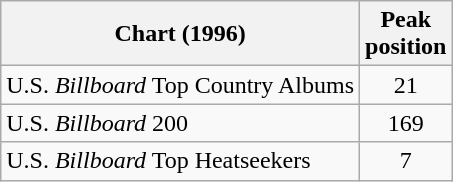<table class="wikitable">
<tr>
<th>Chart (1996)</th>
<th>Peak<br>position</th>
</tr>
<tr>
<td>U.S. <em>Billboard</em> Top Country Albums</td>
<td align="center">21</td>
</tr>
<tr>
<td>U.S. <em>Billboard</em> 200</td>
<td align="center">169</td>
</tr>
<tr>
<td>U.S. <em>Billboard</em> Top Heatseekers</td>
<td align="center">7</td>
</tr>
</table>
